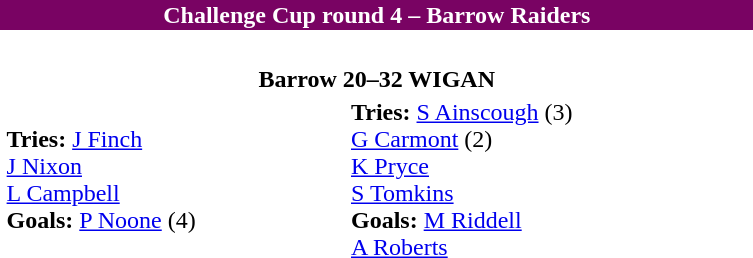<table class="toccolours collapsible collapsed" border="0" align="right" width="40%" style="margin:1em;">
<tr>
<th colspan=2 style="background:#790363; color:#FFFFFF;">Challenge Cup round 4 – Barrow Raiders</th>
</tr>
<tr>
<td><br><table border=0 width=100%>
<tr>
<th colspan=2>Barrow 20–32 WIGAN</th>
</tr>
<tr>
<td><strong>Tries:</strong> <a href='#'>J Finch</a><br><a href='#'>J Nixon</a><br><a href='#'>L Campbell</a><br><strong>Goals:</strong> <a href='#'>P Noone</a> (4)</td>
<td><strong>Tries:</strong> <a href='#'>S Ainscough</a> (3)<br><a href='#'>G Carmont</a> (2)<br><a href='#'>K Pryce</a><br><a href='#'>S Tomkins</a><br><strong>Goals:</strong> <a href='#'>M Riddell</a><br><a href='#'>A Roberts</a></td>
</tr>
</table>
</td>
</tr>
</table>
